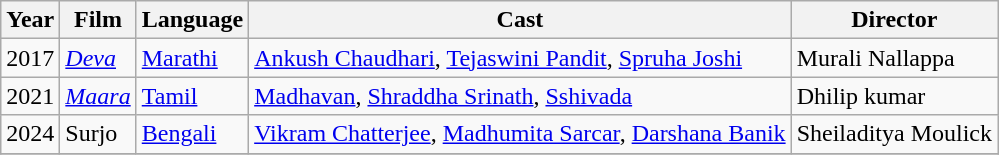<table class="wikitable sortable">
<tr>
<th>Year</th>
<th>Film</th>
<th>Language</th>
<th>Cast</th>
<th>Director</th>
</tr>
<tr>
<td>2017</td>
<td><a href='#'><em>Deva</em></a></td>
<td><a href='#'>Marathi</a></td>
<td><a href='#'>Ankush Chaudhari</a>, <a href='#'>Tejaswini Pandit</a>, <a href='#'>Spruha Joshi</a></td>
<td>Murali Nallappa</td>
</tr>
<tr>
<td>2021</td>
<td><em><a href='#'>Maara</a></em></td>
<td><a href='#'>Tamil</a></td>
<td><a href='#'>Madhavan</a>, <a href='#'>Shraddha Srinath</a>, <a href='#'>Sshivada</a></td>
<td>Dhilip kumar</td>
</tr>
<tr>
<td>2024</td>
<td>Surjo</td>
<td><a href='#'>Bengali</a></td>
<td><a href='#'>Vikram Chatterjee</a>, <a href='#'>Madhumita Sarcar</a>, <a href='#'>Darshana Banik</a></td>
<td>Sheiladitya Moulick</td>
</tr>
<tr>
</tr>
</table>
